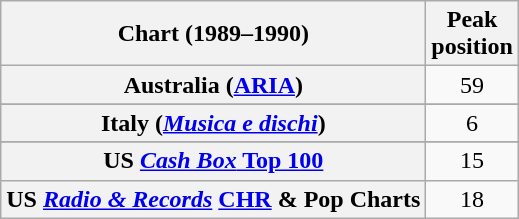<table class="wikitable sortable plainrowheaders" style="text-align:center">
<tr>
<th scope="col">Chart (1989–1990)</th>
<th scope="col">Peak<br>position</th>
</tr>
<tr>
<th scope="row">Australia (<a href='#'>ARIA</a>)</th>
<td>59</td>
</tr>
<tr>
</tr>
<tr>
</tr>
<tr>
<th scope="row">Italy (<em><a href='#'>Musica e dischi</a></em>)</th>
<td>6</td>
</tr>
<tr>
</tr>
<tr>
<th scope="row">US <a href='#'><em>Cash Box</em> Top 100</a></th>
<td>15</td>
</tr>
<tr>
<th scope="row">US <em><a href='#'>Radio & Records</a></em> <a href='#'>CHR</a> & Pop Charts</th>
<td>18</td>
</tr>
</table>
